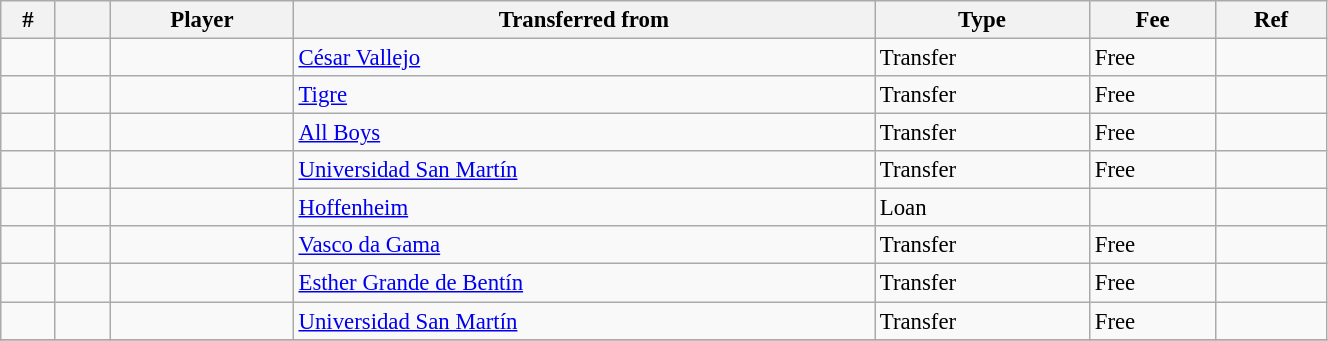<table width=70% class="wikitable sortable" style="text-align:center; font-size:95%; text-align:left">
<tr>
<th><strong>#</strong></th>
<th style="width:30px;"></th>
<th><strong>Player </strong></th>
<th><strong>Transferred from</strong></th>
<th><strong>Type </strong></th>
<th><strong>Fee</strong></th>
<th>Ref</th>
</tr>
<tr>
<td></td>
<td align=center></td>
<td></td>
<td> <a href='#'>César Vallejo</a></td>
<td>Transfer</td>
<td>Free</td>
<td></td>
</tr>
<tr>
<td></td>
<td align=center></td>
<td></td>
<td> <a href='#'>Tigre</a></td>
<td>Transfer</td>
<td>Free</td>
<td></td>
</tr>
<tr>
<td></td>
<td align=center></td>
<td></td>
<td> <a href='#'>All Boys</a></td>
<td>Transfer</td>
<td>Free</td>
<td></td>
</tr>
<tr>
<td></td>
<td align=center></td>
<td></td>
<td> <a href='#'>Universidad San Martín</a></td>
<td>Transfer</td>
<td>Free</td>
<td></td>
</tr>
<tr>
<td></td>
<td align=center></td>
<td></td>
<td> <a href='#'>Hoffenheim</a></td>
<td>Loan</td>
<td></td>
<td></td>
</tr>
<tr>
<td></td>
<td align=center></td>
<td></td>
<td> <a href='#'>Vasco da Gama</a></td>
<td>Transfer</td>
<td>Free</td>
<td></td>
</tr>
<tr>
<td></td>
<td align=center></td>
<td></td>
<td> <a href='#'>Esther Grande de Bentín</a></td>
<td>Transfer</td>
<td>Free</td>
<td></td>
</tr>
<tr>
<td></td>
<td align=center></td>
<td></td>
<td> <a href='#'>Universidad San Martín</a></td>
<td>Transfer</td>
<td>Free</td>
<td></td>
</tr>
<tr>
</tr>
</table>
